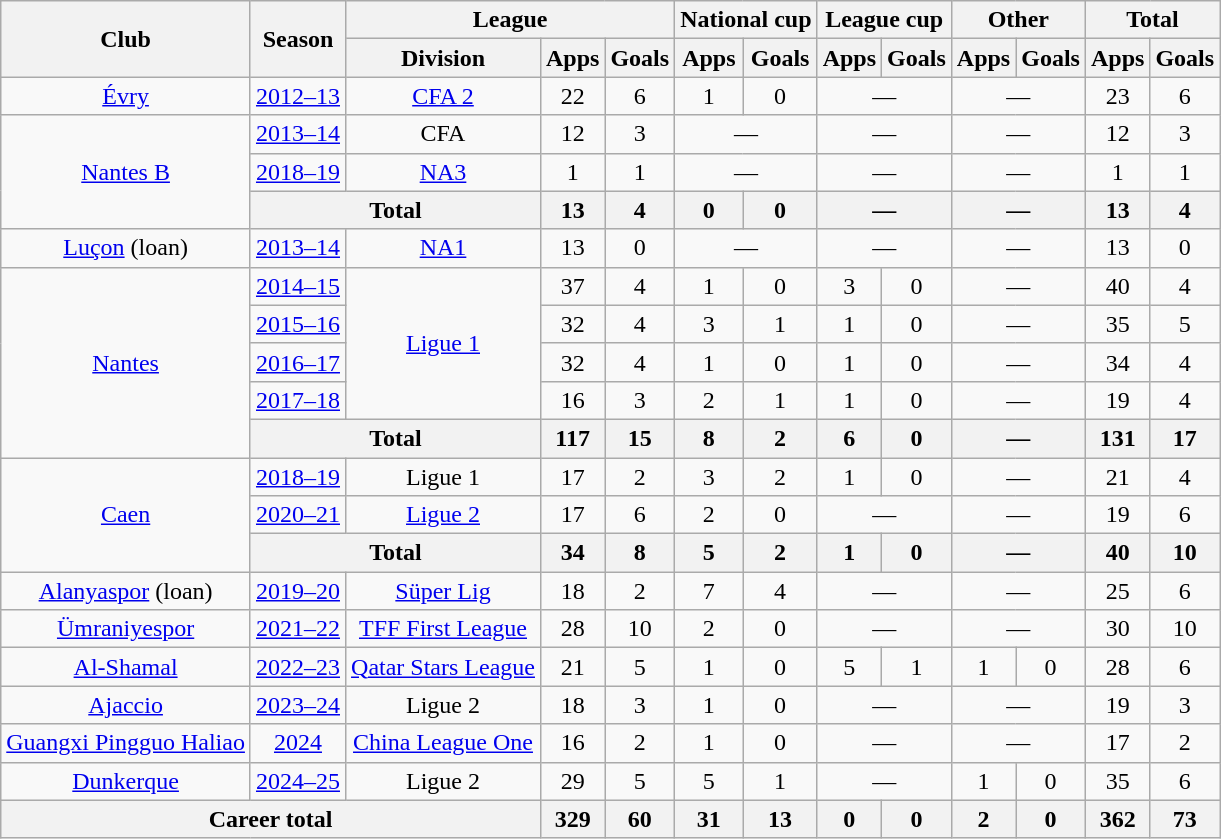<table class="wikitable" style="text-align: center">
<tr>
<th rowspan="2">Club</th>
<th rowspan="2">Season</th>
<th colspan="3">League</th>
<th colspan="2">National cup</th>
<th colspan="2">League cup</th>
<th colspan="2">Other</th>
<th colspan="2">Total</th>
</tr>
<tr>
<th>Division</th>
<th>Apps</th>
<th>Goals</th>
<th>Apps</th>
<th>Goals</th>
<th>Apps</th>
<th>Goals</th>
<th>Apps</th>
<th>Goals</th>
<th>Apps</th>
<th>Goals</th>
</tr>
<tr>
<td><a href='#'>Évry</a></td>
<td><a href='#'>2012–13</a></td>
<td><a href='#'>CFA 2</a></td>
<td>22</td>
<td>6</td>
<td>1</td>
<td>0</td>
<td colspan="2">—</td>
<td colspan="2">—</td>
<td>23</td>
<td>6</td>
</tr>
<tr>
<td rowspan="3"><a href='#'>Nantes B</a></td>
<td><a href='#'>2013–14</a></td>
<td>CFA</td>
<td>12</td>
<td>3</td>
<td colspan="2">—</td>
<td colspan="2">—</td>
<td colspan="2">—</td>
<td>12</td>
<td>3</td>
</tr>
<tr>
<td><a href='#'>2018–19</a></td>
<td><a href='#'>NA3</a></td>
<td>1</td>
<td>1</td>
<td colspan="2">—</td>
<td colspan="2">—</td>
<td colspan="2">—</td>
<td>1</td>
<td>1</td>
</tr>
<tr>
<th colspan="2"><strong>Total</strong></th>
<th>13</th>
<th>4</th>
<th>0</th>
<th>0</th>
<th colspan="2">—</th>
<th colspan="2">—</th>
<th>13</th>
<th>4</th>
</tr>
<tr>
<td><a href='#'>Luçon</a> (loan)</td>
<td><a href='#'>2013–14</a></td>
<td><a href='#'>NA1</a></td>
<td>13</td>
<td>0</td>
<td colspan="2">—</td>
<td colspan="2">—</td>
<td colspan="2">—</td>
<td>13</td>
<td>0</td>
</tr>
<tr>
<td rowspan="5"><a href='#'>Nantes</a></td>
<td><a href='#'>2014–15</a></td>
<td rowspan="4"><a href='#'>Ligue 1</a></td>
<td>37</td>
<td>4</td>
<td>1</td>
<td>0</td>
<td>3</td>
<td>0</td>
<td colspan="2">—</td>
<td>40</td>
<td>4</td>
</tr>
<tr>
<td><a href='#'>2015–16</a></td>
<td>32</td>
<td>4</td>
<td>3</td>
<td>1</td>
<td>1</td>
<td>0</td>
<td colspan="2">—</td>
<td>35</td>
<td>5</td>
</tr>
<tr>
<td><a href='#'>2016–17</a></td>
<td>32</td>
<td>4</td>
<td>1</td>
<td>0</td>
<td>1</td>
<td>0</td>
<td colspan="2">—</td>
<td>34</td>
<td>4</td>
</tr>
<tr>
<td><a href='#'>2017–18</a></td>
<td>16</td>
<td>3</td>
<td>2</td>
<td>1</td>
<td>1</td>
<td>0</td>
<td colspan="2">—</td>
<td>19</td>
<td>4</td>
</tr>
<tr>
<th colspan="2"><strong>Total</strong></th>
<th>117</th>
<th>15</th>
<th>8</th>
<th>2</th>
<th>6</th>
<th>0</th>
<th colspan="2">—</th>
<th>131</th>
<th>17</th>
</tr>
<tr>
<td rowspan="3"><a href='#'>Caen</a></td>
<td><a href='#'>2018–19</a></td>
<td>Ligue 1</td>
<td>17</td>
<td>2</td>
<td>3</td>
<td>2</td>
<td>1</td>
<td>0</td>
<td colspan="2">—</td>
<td>21</td>
<td>4</td>
</tr>
<tr>
<td><a href='#'>2020–21</a></td>
<td><a href='#'>Ligue 2</a></td>
<td>17</td>
<td>6</td>
<td>2</td>
<td>0</td>
<td colspan="2">—</td>
<td colspan="2">—</td>
<td>19</td>
<td>6</td>
</tr>
<tr>
<th colspan="2"><strong>Total</strong></th>
<th>34</th>
<th>8</th>
<th>5</th>
<th>2</th>
<th>1</th>
<th>0</th>
<th colspan="2">—</th>
<th>40</th>
<th>10</th>
</tr>
<tr>
<td><a href='#'>Alanyaspor</a> (loan)</td>
<td><a href='#'>2019–20</a></td>
<td><a href='#'>Süper Lig</a></td>
<td>18</td>
<td>2</td>
<td>7</td>
<td>4</td>
<td colspan="2">—</td>
<td colspan="2">—</td>
<td>25</td>
<td>6</td>
</tr>
<tr>
<td><a href='#'>Ümraniyespor</a></td>
<td><a href='#'>2021–22</a></td>
<td><a href='#'>TFF First League</a></td>
<td>28</td>
<td>10</td>
<td>2</td>
<td>0</td>
<td colspan="2">—</td>
<td colspan="2">—</td>
<td>30</td>
<td>10</td>
</tr>
<tr>
<td><a href='#'>Al-Shamal</a></td>
<td><a href='#'>2022–23</a></td>
<td><a href='#'>Qatar Stars League</a></td>
<td>21</td>
<td>5</td>
<td>1</td>
<td>0</td>
<td>5</td>
<td>1</td>
<td>1</td>
<td>0</td>
<td>28</td>
<td>6</td>
</tr>
<tr>
<td><a href='#'>Ajaccio</a></td>
<td><a href='#'>2023–24</a></td>
<td>Ligue 2</td>
<td>18</td>
<td>3</td>
<td>1</td>
<td>0</td>
<td colspan="2">—</td>
<td colspan="2">—</td>
<td>19</td>
<td>3</td>
</tr>
<tr>
<td><a href='#'>Guangxi Pingguo Haliao</a></td>
<td><a href='#'>2024</a></td>
<td><a href='#'>China League One</a></td>
<td>16</td>
<td>2</td>
<td>1</td>
<td>0</td>
<td colspan="2">—</td>
<td colspan="2">—</td>
<td>17</td>
<td>2</td>
</tr>
<tr>
<td><a href='#'>Dunkerque</a></td>
<td><a href='#'>2024–25</a></td>
<td>Ligue 2</td>
<td>29</td>
<td>5</td>
<td>5</td>
<td>1</td>
<td colspan="2">—</td>
<td>1</td>
<td>0</td>
<td>35</td>
<td>6</td>
</tr>
<tr>
<th colspan="3"><strong>Career total</strong></th>
<th>329</th>
<th>60</th>
<th>31</th>
<th>13</th>
<th>0</th>
<th>0</th>
<th>2</th>
<th>0</th>
<th>362</th>
<th>73</th>
</tr>
</table>
